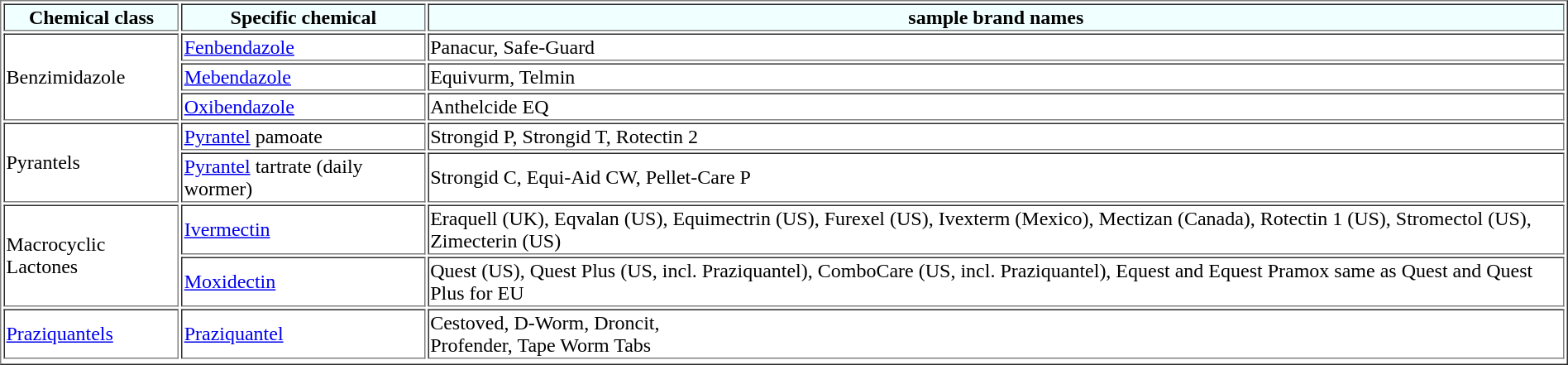<table border="1">
<tr style="background:azure">
<th>Chemical class</th>
<th>Specific chemical</th>
<th>sample brand names</th>
</tr>
<tr>
<td rowspan=3>Benzimidazole</td>
<td><a href='#'>Fenbendazole</a></td>
<td>Panacur, Safe-Guard</td>
</tr>
<tr>
<td><a href='#'>Mebendazole</a></td>
<td>Equivurm, Telmin</td>
</tr>
<tr>
<td><a href='#'>Oxibendazole</a></td>
<td>Anthelcide EQ</td>
</tr>
<tr>
<td rowspan=2>Pyrantels</td>
<td><a href='#'>Pyrantel</a> pamoate</td>
<td>Strongid P, Strongid T, Rotectin 2</td>
</tr>
<tr>
<td><a href='#'>Pyrantel</a> tartrate    (daily wormer)</td>
<td>Strongid C, Equi-Aid CW, Pellet-Care P</td>
</tr>
<tr>
<td rowspan=2>Macrocyclic Lactones</td>
<td><a href='#'>Ivermectin</a></td>
<td>Eraquell (UK), Eqvalan (US), Equimectrin (US), Furexel (US), Ivexterm (Mexico), Mectizan (Canada), Rotectin 1 (US), Stromectol (US), Zimecterin (US)</td>
</tr>
<tr>
<td><a href='#'>Moxidectin</a></td>
<td>Quest (US), Quest Plus (US, incl. Praziquantel), ComboCare (US, incl. Praziquantel), Equest and Equest Pramox same as Quest and Quest Plus for EU</td>
</tr>
<tr>
<td><a href='#'>Praziquantels</a></td>
<td><a href='#'>Praziquantel</a></td>
<td>Cestoved, D-Worm, Droncit,<br>Profender, Tape Worm Tabs</td>
</tr>
<tr>
</tr>
</table>
